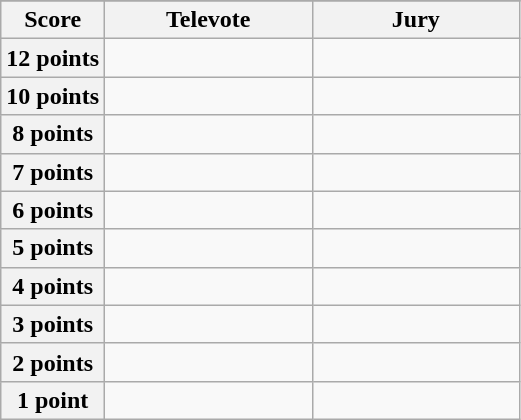<table class="wikitable">
<tr>
</tr>
<tr>
<th scope="col" width="20%">Score</th>
<th scope="col" width="40%">Televote</th>
<th scope="col" width="40%">Jury</th>
</tr>
<tr>
<th scope="row">12 points</th>
<td></td>
<td></td>
</tr>
<tr>
<th scope="row">10 points</th>
<td></td>
<td></td>
</tr>
<tr>
<th scope="row">8 points</th>
<td></td>
<td></td>
</tr>
<tr>
<th scope="row">7 points</th>
<td></td>
<td></td>
</tr>
<tr>
<th scope="row">6 points</th>
<td></td>
<td></td>
</tr>
<tr>
<th scope="row">5 points</th>
<td></td>
<td></td>
</tr>
<tr>
<th scope="row">4 points</th>
<td></td>
<td></td>
</tr>
<tr>
<th scope="row">3 points</th>
<td></td>
<td></td>
</tr>
<tr>
<th scope="row">2 points</th>
<td></td>
<td></td>
</tr>
<tr>
<th scope="row">1 point</th>
<td></td>
<td></td>
</tr>
</table>
